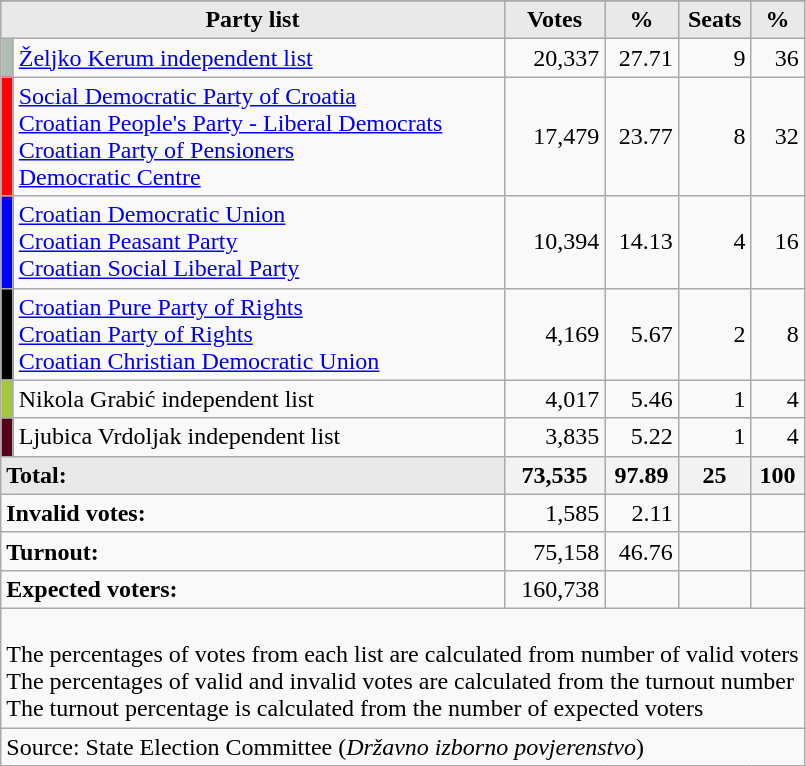<table class="wikitable" border="1">
<tr>
</tr>
<tr style="background-color:#C9C9C9">
<th style="background-color:#E9E9E9" align= center colspan="2">Party list</th>
<th style="background-color:#E9E9E9" align= center>Votes</th>
<th style="background-color:#E9E9E9" align= center>%</th>
<th style="background-color:#E9E9E9" align= center>Seats</th>
<th style="background-color:#E9E9E9" align= center>%</th>
</tr>
<tr>
<td bgcolor="#B2BEB5"></td>
<td align = left><a href='#'>Željko Kerum independent list</a></td>
<td align = right>20,337</td>
<td align = right>27.71</td>
<td align = right>9</td>
<td align = right>36</td>
</tr>
<tr>
<td bgcolor="red"></td>
<td align = left><a href='#'>Social Democratic Party of Croatia</a> <br> <a href='#'>Croatian People's Party - Liberal Democrats</a> <br> <a href='#'>Croatian Party of Pensioners</a> <br> <a href='#'>Democratic Centre</a></td>
<td align = right>17,479</td>
<td align = right>23.77</td>
<td align = right>8</td>
<td align = right>32</td>
</tr>
<tr>
<td bgcolor="blue"></td>
<td align = left><a href='#'>Croatian Democratic Union</a> <br> <a href='#'>Croatian Peasant Party</a> <br> <a href='#'>Croatian Social Liberal Party</a></td>
<td align = right>10,394</td>
<td align = right>14.13</td>
<td align = right>4</td>
<td align = right>16</td>
</tr>
<tr>
<td bgcolor="black"></td>
<td align = left><a href='#'>Croatian Pure Party of Rights</a> <br> <a href='#'>Croatian Party of Rights</a> <br> <a href='#'>Croatian Christian Democratic Union</a></td>
<td align = right>4,169</td>
<td align = right>5.67</td>
<td align = right>2</td>
<td align = right>8</td>
</tr>
<tr>
<td bgcolor="#A4C639"></td>
<td align = left>Nikola Grabić independent list</td>
<td align = right>4,017</td>
<td align = right>5.46</td>
<td align = right>1</td>
<td align = right>4</td>
</tr>
<tr>
<td bgcolor="#560319"></td>
<td align = left>Ljubica Vrdoljak independent list</td>
<td align = right>3,835</td>
<td align = right>5.22</td>
<td align = right>1</td>
<td align = right>4</td>
</tr>
<tr style="background-color:#E9E9E9">
<td align=left colspan=2><strong>Total:</strong></td>
<th align=right>73,535</th>
<th align=right>97.89</th>
<th align=right>25</th>
<th align=right>100</th>
</tr>
<tr>
<td align=left colspan=2><strong>Invalid votes:</strong></td>
<td align=right>1,585</td>
<td align=right>2.11</td>
<td align=right></td>
<td align=right></td>
</tr>
<tr>
<td align=left colspan=2><strong>Turnout:</strong></td>
<td align=right>75,158</td>
<td align=right>46.76</td>
<td align=right></td>
<td align=right></td>
</tr>
<tr>
<td align=left colspan=2><strong>Expected voters:</strong></td>
<td align=right>160,738</td>
<td align=right></td>
<td align=right></td>
<td align=right></td>
</tr>
<tr>
<td align=left colspan=6><br>The percentages of votes from each list are calculated from number of valid voters<br>
The percentages of valid and invalid votes are calculated from the turnout number<br>
The turnout percentage is calculated from the number of expected voters</td>
</tr>
<tr>
<td align=left colspan=6>Source: State Election Committee (<em>Državno izborno povjerenstvo</em>) </td>
</tr>
</table>
